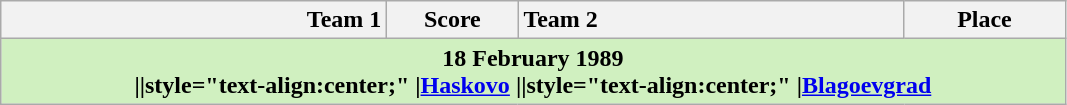<table class="wikitable">
<tr>
<th width="250" style="text-align:right;">Team 1</th>
<th width="80" style="text-align:center;">Score</th>
<th width="250" style="text-align:left;">Team 2</th>
<th width="100" style="text-align:center;">Place</th>
</tr>
<tr>
<th colspan=4 style="background-color:#D0F0C0;"><strong>18 February 1989</strong><br>||style="text-align:center;" |<a href='#'>Haskovo</a>
||style="text-align:center;" |<a href='#'>Blagoevgrad</a></th>
</tr>
</table>
